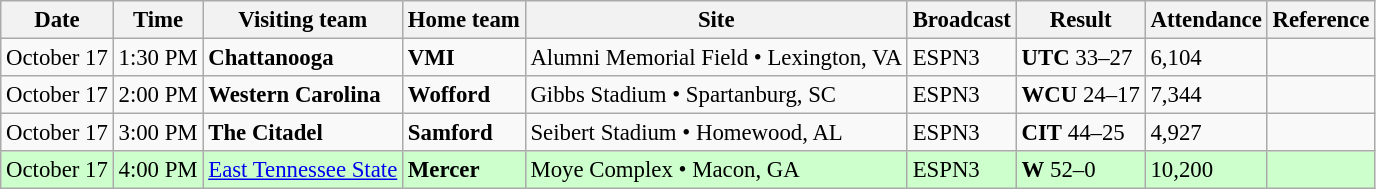<table class="wikitable" style="font-size:95%;">
<tr>
<th>Date</th>
<th>Time</th>
<th>Visiting team</th>
<th>Home team</th>
<th>Site</th>
<th>Broadcast</th>
<th>Result</th>
<th>Attendance</th>
<th class="unsortable">Reference</th>
</tr>
<tr bgcolor=>
<td>October 17</td>
<td>1:30 PM</td>
<td><strong>Chattanooga</strong></td>
<td><strong>VMI</strong></td>
<td>Alumni Memorial Field • Lexington, VA</td>
<td>ESPN3</td>
<td><strong>UTC</strong> 33–27</td>
<td>6,104</td>
<td></td>
</tr>
<tr bgcolor=>
<td>October 17</td>
<td>2:00 PM</td>
<td><strong>Western Carolina</strong></td>
<td><strong>Wofford</strong></td>
<td>Gibbs Stadium • Spartanburg, SC</td>
<td>ESPN3</td>
<td><strong>WCU</strong> 24–17</td>
<td>7,344</td>
<td></td>
</tr>
<tr bgcolor=>
<td>October 17</td>
<td>3:00 PM</td>
<td><strong>The Citadel</strong></td>
<td><strong>Samford</strong></td>
<td>Seibert Stadium • Homewood, AL</td>
<td>ESPN3</td>
<td><strong>CIT</strong> 44–25</td>
<td>4,927</td>
<td></td>
</tr>
<tr bgcolor=ccffcc>
<td>October 17</td>
<td>4:00 PM</td>
<td><a href='#'>East Tennessee State</a></td>
<td><strong>Mercer</strong></td>
<td>Moye Complex • Macon, GA</td>
<td>ESPN3</td>
<td><strong>W</strong> 52–0</td>
<td>10,200</td>
<td></td>
</tr>
</table>
